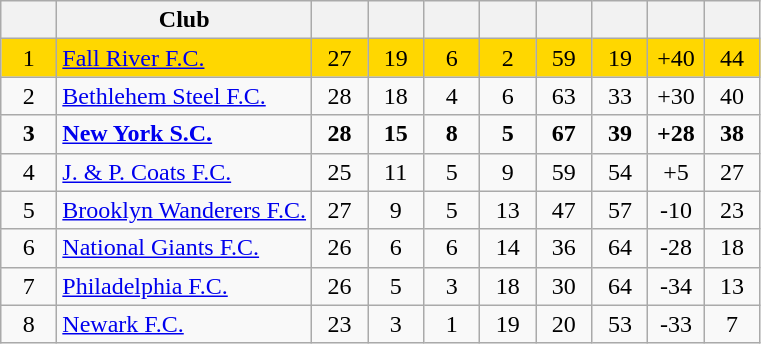<table class="wikitable" style="text-align:center">
<tr>
<th width=30></th>
<th>Club</th>
<th width=30></th>
<th width=30></th>
<th width=30></th>
<th width=30></th>
<th width=30></th>
<th width=30></th>
<th width=30></th>
<th width=30></th>
</tr>
<tr bgcolor="gold">
<td>1</td>
<td align=left><a href='#'>Fall River F.C.</a></td>
<td>27</td>
<td>19</td>
<td>6</td>
<td>2</td>
<td>59</td>
<td>19</td>
<td>+40</td>
<td>44</td>
</tr>
<tr>
<td>2</td>
<td align=left><a href='#'>Bethlehem Steel F.C.</a></td>
<td>28</td>
<td>18</td>
<td>4</td>
<td>6</td>
<td>63</td>
<td>33</td>
<td>+30</td>
<td>40</td>
</tr>
<tr>
<td><strong>3</strong></td>
<td align=left><strong><a href='#'>New York S.C.</a></strong></td>
<td><strong>28</strong></td>
<td><strong>15</strong></td>
<td><strong>8</strong></td>
<td><strong>5</strong></td>
<td><strong>67</strong></td>
<td><strong>39</strong></td>
<td><strong>+28</strong></td>
<td><strong>38</strong></td>
</tr>
<tr>
<td>4</td>
<td align=left><a href='#'>J. & P. Coats F.C.</a></td>
<td>25</td>
<td>11</td>
<td>5</td>
<td>9</td>
<td>59</td>
<td>54</td>
<td>+5</td>
<td>27</td>
</tr>
<tr>
<td>5</td>
<td align=left><a href='#'>Brooklyn Wanderers F.C.</a></td>
<td>27</td>
<td>9</td>
<td>5</td>
<td>13</td>
<td>47</td>
<td>57</td>
<td>-10</td>
<td>23</td>
</tr>
<tr>
<td>6</td>
<td align=left><a href='#'>National Giants F.C.</a></td>
<td>26</td>
<td>6</td>
<td>6</td>
<td>14</td>
<td>36</td>
<td>64</td>
<td>-28</td>
<td>18</td>
</tr>
<tr>
<td>7</td>
<td align=left><a href='#'>Philadelphia F.C.</a></td>
<td>26</td>
<td>5</td>
<td>3</td>
<td>18</td>
<td>30</td>
<td>64</td>
<td>-34</td>
<td>13</td>
</tr>
<tr>
<td>8</td>
<td align=left><a href='#'>Newark F.C.</a></td>
<td>23</td>
<td>3</td>
<td>1</td>
<td>19</td>
<td>20</td>
<td>53</td>
<td>-33</td>
<td>7</td>
</tr>
</table>
